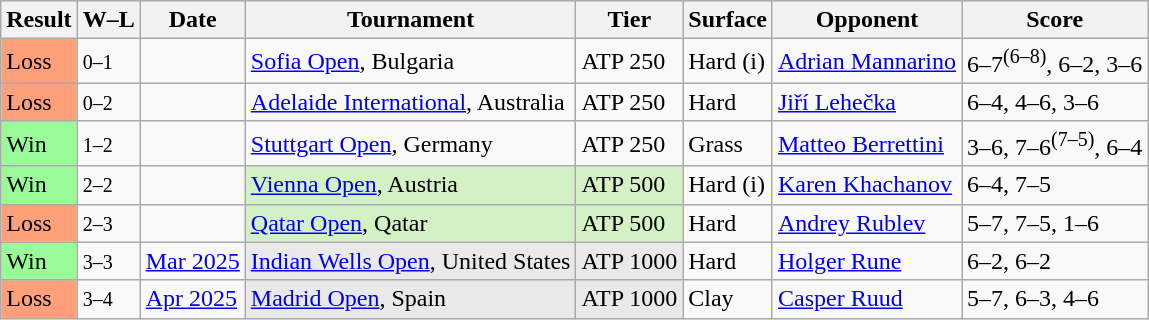<table class="sortable wikitable nowrap">
<tr>
<th>Result</th>
<th class="unsortable">W–L</th>
<th>Date</th>
<th>Tournament</th>
<th>Tier</th>
<th>Surface</th>
<th>Opponent</th>
<th class="unsortable">Score</th>
</tr>
<tr>
<td bgcolor=ffa07a>Loss</td>
<td><small>0–1</small></td>
<td><a href='#'></a></td>
<td><a href='#'>Sofia Open</a>, Bulgaria</td>
<td>ATP 250</td>
<td>Hard (i)</td>
<td> <a href='#'>Adrian Mannarino</a></td>
<td>6–7<sup>(6–8)</sup>, 6–2, 3–6</td>
</tr>
<tr>
<td bgcolor=ffa07a>Loss</td>
<td><small>0–2</small></td>
<td><a href='#'></a></td>
<td><a href='#'>Adelaide International</a>, Australia</td>
<td>ATP 250</td>
<td>Hard</td>
<td> <a href='#'>Jiří Lehečka</a></td>
<td>6–4, 4–6, 3–6</td>
</tr>
<tr>
<td bgcolor=98fb98>Win</td>
<td><small>1–2</small></td>
<td><a href='#'></a></td>
<td><a href='#'>Stuttgart Open</a>, Germany</td>
<td>ATP 250</td>
<td>Grass</td>
<td> <a href='#'>Matteo Berrettini</a></td>
<td>3–6, 7–6<sup>(7–5)</sup>, 6–4</td>
</tr>
<tr>
<td bgcolor=98fb98>Win</td>
<td><small>2–2</small></td>
<td><a href='#'></a></td>
<td bgcolor=d4f1c5><a href='#'>Vienna Open</a>, Austria</td>
<td bgcolor=d4f1c5>ATP 500</td>
<td>Hard (i)</td>
<td> <a href='#'>Karen Khachanov</a></td>
<td>6–4, 7–5</td>
</tr>
<tr>
<td bgcolor=ffa07a>Loss</td>
<td><small>2–3</small></td>
<td><a href='#'></a></td>
<td bgcolor=d4f1c5><a href='#'>Qatar Open</a>, Qatar</td>
<td bgcolor=d4f1c5>ATP 500</td>
<td>Hard</td>
<td> <a href='#'>Andrey Rublev</a></td>
<td>5–7, 7–5, 1–6</td>
</tr>
<tr>
<td bgcolor=98fb98>Win</td>
<td><small>3–3</small></td>
<td><a href='#'>Mar 2025</a></td>
<td style="background:#e9e9e9;"><a href='#'>Indian Wells Open</a>, United States</td>
<td style="background:#e9e9e9;">ATP 1000</td>
<td>Hard</td>
<td> <a href='#'>Holger Rune</a></td>
<td>6–2, 6–2</td>
</tr>
<tr>
<td bgcolor=ffa07a>Loss</td>
<td><small>3–4</small></td>
<td><a href='#'>Apr 2025</a></td>
<td style="background:#e9e9e9;"><a href='#'>Madrid Open</a>, Spain</td>
<td style="background:#e9e9e9;">ATP 1000</td>
<td>Clay</td>
<td> <a href='#'>Casper Ruud</a></td>
<td>5–7, 6–3, 4–6</td>
</tr>
</table>
